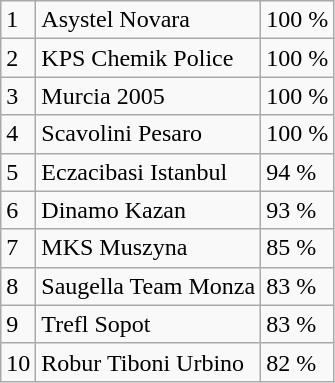<table class="wikitable">
<tr>
<td>1</td>
<td>Asystel Novara</td>
<td>100 %</td>
</tr>
<tr>
<td>2</td>
<td>KPS Chemik Police</td>
<td>100 %</td>
</tr>
<tr>
<td>3</td>
<td>Murcia 2005</td>
<td>100 %</td>
</tr>
<tr>
<td>4</td>
<td>Scavolini Pesaro</td>
<td>100 %</td>
</tr>
<tr>
<td>5</td>
<td>Eczacibasi Istanbul</td>
<td>94 %</td>
</tr>
<tr>
<td>6</td>
<td>Dinamo Kazan</td>
<td>93 %</td>
</tr>
<tr>
<td>7</td>
<td>MKS Muszyna</td>
<td>85 %</td>
</tr>
<tr>
<td>8</td>
<td>Saugella Team Monza</td>
<td>83 %</td>
</tr>
<tr>
<td>9</td>
<td>Trefl Sopot</td>
<td>83 %</td>
</tr>
<tr>
<td>10</td>
<td>Robur Tiboni Urbino</td>
<td>82 %</td>
</tr>
</table>
